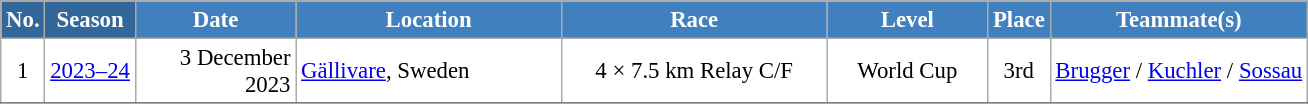<table class="wikitable sortable" style="font-size:95%; text-align:center; border:grey solid 1px; border-collapse:collapse; background:#ffffff;">
<tr style="background:#efefef;">
<th style="background-color:#369; color:white;">No.</th>
<th style="background-color:#369; color:white;">Season</th>
<th style="background-color:#4180be; color:white; width:100px;">Date</th>
<th style="background-color:#4180be; color:white; width:170px;">Location</th>
<th style="background-color:#4180be; color:white; width:170px;">Race</th>
<th style="background-color:#4180be; color:white; width:100px;">Level</th>
<th style="background-color:#4180be; color:white;">Place</th>
<th style="background-color:#4180be; color:white;">Teammate(s)</th>
</tr>
<tr>
<td align=center>1</td>
<td rowspan=1 align=center><a href='#'>2023–24</a></td>
<td align=right>3 December 2023</td>
<td align=left> <a href='#'>Gällivare</a>, Sweden</td>
<td>4 × 7.5 km Relay C/F</td>
<td>World Cup</td>
<td>3rd</td>
<td><a href='#'>Brugger</a> / <a href='#'>Kuchler</a> / <a href='#'>Sossau</a></td>
</tr>
<tr>
</tr>
</table>
